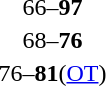<table style="text-align:center">
<tr>
<th width=200></th>
<th width=100></th>
<th width=200></th>
</tr>
<tr>
<td align=right></td>
<td>66–<strong>97</strong></td>
<td align=left><strong></strong></td>
</tr>
<tr>
<td align=right></td>
<td>68–<strong>76</strong></td>
<td align=left><strong></strong></td>
</tr>
<tr>
<td align=right></td>
<td>76–<strong>81</strong>(<a href='#'>OT</a>)</td>
<td align=left><strong></strong></td>
</tr>
</table>
